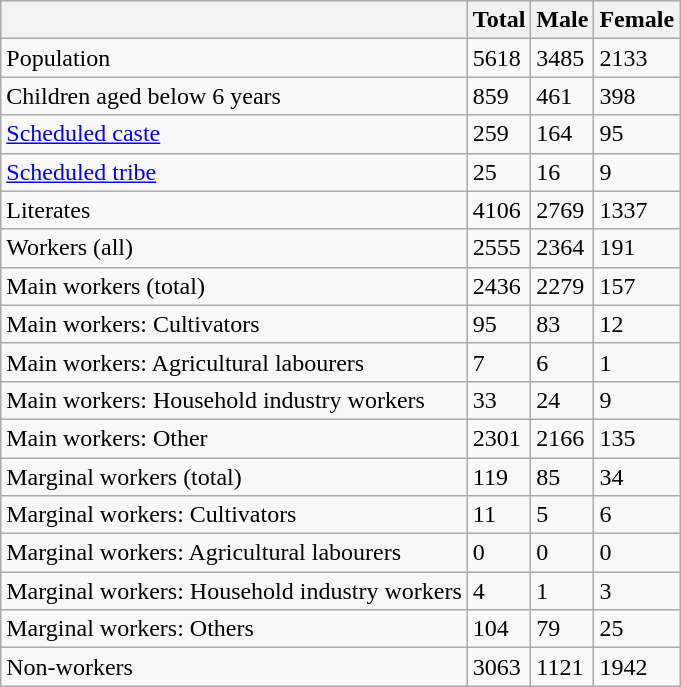<table class="wikitable sortable">
<tr>
<th></th>
<th>Total</th>
<th>Male</th>
<th>Female</th>
</tr>
<tr>
<td>Population</td>
<td>5618</td>
<td>3485</td>
<td>2133</td>
</tr>
<tr>
<td>Children aged below 6 years</td>
<td>859</td>
<td>461</td>
<td>398</td>
</tr>
<tr>
<td><a href='#'>Scheduled caste</a></td>
<td>259</td>
<td>164</td>
<td>95</td>
</tr>
<tr>
<td><a href='#'>Scheduled tribe</a></td>
<td>25</td>
<td>16</td>
<td>9</td>
</tr>
<tr>
<td>Literates</td>
<td>4106</td>
<td>2769</td>
<td>1337</td>
</tr>
<tr>
<td>Workers (all)</td>
<td>2555</td>
<td>2364</td>
<td>191</td>
</tr>
<tr>
<td>Main workers (total)</td>
<td>2436</td>
<td>2279</td>
<td>157</td>
</tr>
<tr>
<td>Main workers: Cultivators</td>
<td>95</td>
<td>83</td>
<td>12</td>
</tr>
<tr>
<td>Main workers: Agricultural labourers</td>
<td>7</td>
<td>6</td>
<td>1</td>
</tr>
<tr>
<td>Main workers: Household industry workers</td>
<td>33</td>
<td>24</td>
<td>9</td>
</tr>
<tr>
<td>Main workers: Other</td>
<td>2301</td>
<td>2166</td>
<td>135</td>
</tr>
<tr>
<td>Marginal workers (total)</td>
<td>119</td>
<td>85</td>
<td>34</td>
</tr>
<tr>
<td>Marginal workers: Cultivators</td>
<td>11</td>
<td>5</td>
<td>6</td>
</tr>
<tr>
<td>Marginal workers: Agricultural labourers</td>
<td>0</td>
<td>0</td>
<td>0</td>
</tr>
<tr>
<td>Marginal workers: Household industry workers</td>
<td>4</td>
<td>1</td>
<td>3</td>
</tr>
<tr>
<td>Marginal workers: Others</td>
<td>104</td>
<td>79</td>
<td>25</td>
</tr>
<tr>
<td>Non-workers</td>
<td>3063</td>
<td>1121</td>
<td>1942</td>
</tr>
</table>
